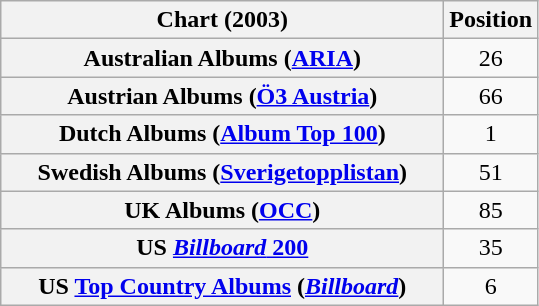<table class="wikitable sortable plainrowheaders" style="text-align:center;">
<tr>
<th scope="col" style="width:18em;">Chart (2003)</th>
<th scope="col">Position</th>
</tr>
<tr>
<th scope="row">Australian Albums (<a href='#'>ARIA</a>)</th>
<td>26</td>
</tr>
<tr>
<th scope="row">Austrian Albums (<a href='#'>Ö3 Austria</a>)</th>
<td>66</td>
</tr>
<tr>
<th scope="row">Dutch Albums (<a href='#'>Album Top 100</a>)</th>
<td>1</td>
</tr>
<tr>
<th scope="row">Swedish Albums (<a href='#'>Sverigetopplistan</a>)</th>
<td>51</td>
</tr>
<tr>
<th scope="row">UK Albums (<a href='#'>OCC</a>)</th>
<td>85</td>
</tr>
<tr>
<th scope="row">US <a href='#'><em>Billboard</em> 200</a></th>
<td>35</td>
</tr>
<tr>
<th scope="row">US <a href='#'>Top Country Albums</a> (<em><a href='#'>Billboard</a></em>)</th>
<td>6</td>
</tr>
</table>
